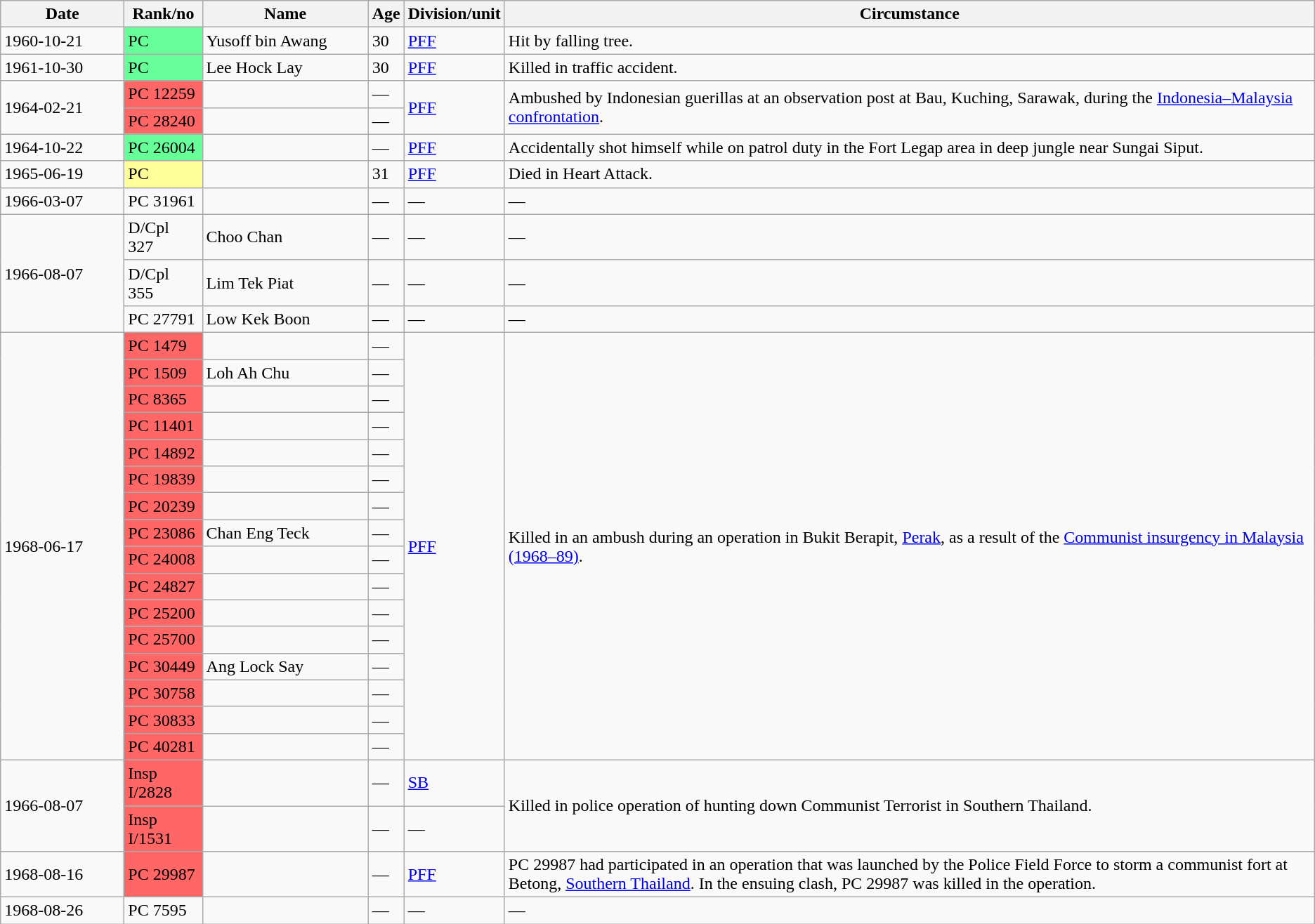<table class="wikitable sortable">
<tr>
<th style="width:110px;">Date</th>
<th>Rank/no</th>
<th style="width:150px;">Name</th>
<th>Age</th>
<th>Division/unit</th>
<th>Circumstance</th>
</tr>
<tr>
<td>1960-10-21</td>
<td style="background:#6f9;">PC</td>
<td>Yusoff bin Awang</td>
<td>30</td>
<td><a href='#'>PFF</a></td>
<td>Hit by falling tree.</td>
</tr>
<tr>
<td>1961-10-30</td>
<td style="background:#6f9;">PC</td>
<td>Lee Hock Lay</td>
<td>30</td>
<td><a href='#'>PFF</a></td>
<td>Killed in traffic accident.</td>
</tr>
<tr>
<td rowspan=2>1964-02-21</td>
<td style="background:#f66;">PC 12259</td>
<td></td>
<td>—</td>
<td rowspan=2><a href='#'>PFF</a></td>
<td rowspan=2>Ambushed by Indonesian guerillas at an observation post at Bau, Kuching, Sarawak, during the <a href='#'>Indonesia–Malaysia confrontation</a>.</td>
</tr>
<tr>
<td style="background:#f66;">PC 28240</td>
<td></td>
<td>—</td>
</tr>
<tr>
<td>1964-10-22</td>
<td style="background:#6f9;">PC 26004</td>
<td></td>
<td>—</td>
<td><a href='#'>PFF</a></td>
<td>Accidentally shot himself while on patrol duty in the Fort Legap area in deep jungle near Sungai Siput.</td>
</tr>
<tr>
<td>1965-06-19</td>
<td style="background:#ff9;">PC</td>
<td></td>
<td>31</td>
<td><a href='#'>PFF</a></td>
<td>Died in Heart Attack.</td>
</tr>
<tr>
<td>1966-03-07</td>
<td>PC 31961</td>
<td></td>
<td>—</td>
<td>—</td>
<td>—</td>
</tr>
<tr>
<td rowspan=3>1966-08-07</td>
<td>D/Cpl 327</td>
<td>Choo Chan</td>
<td>—</td>
<td>—</td>
<td>—</td>
</tr>
<tr>
<td>D/Cpl 355</td>
<td>Lim Tek Piat</td>
<td>—</td>
<td>—</td>
<td>—</td>
</tr>
<tr>
<td>PC 27791</td>
<td>Low Kek Boon</td>
<td>—</td>
<td>—</td>
<td>—</td>
</tr>
<tr>
<td rowspan=16>1968-06-17</td>
<td style="background:#f66;">PC 1479</td>
<td></td>
<td>—</td>
<td rowspan=16><a href='#'>PFF</a></td>
<td rowspan=16>Killed in an ambush during an operation in Bukit Berapit, <a href='#'>Perak</a>, as a result of the <a href='#'>Communist insurgency in Malaysia (1968–89)</a>.</td>
</tr>
<tr>
<td style="background:#f66;">PC 1509</td>
<td>Loh Ah Chu</td>
<td>—</td>
</tr>
<tr>
<td style="background:#f66;">PC 8365</td>
<td></td>
<td>—</td>
</tr>
<tr>
<td style="background:#f66;">PC 11401</td>
<td></td>
<td>—</td>
</tr>
<tr>
<td style="background:#f66;">PC 14892</td>
<td></td>
<td>—</td>
</tr>
<tr>
<td style="background:#f66;">PC 19839</td>
<td></td>
<td>—</td>
</tr>
<tr>
<td style="background:#f66;">PC 20239</td>
<td></td>
<td>—</td>
</tr>
<tr>
<td style="background:#f66;">PC 23086</td>
<td>Chan Eng Teck</td>
<td>—</td>
</tr>
<tr>
<td style="background:#f66;">PC 24008</td>
<td></td>
<td>—</td>
</tr>
<tr>
<td style="background:#f66;">PC 24827</td>
<td></td>
<td>—</td>
</tr>
<tr>
<td style="background:#f66;">PC 25200</td>
<td></td>
<td>—</td>
</tr>
<tr>
<td style="background:#f66;">PC 25700</td>
<td></td>
<td>—</td>
</tr>
<tr>
<td style="background:#f66;">PC 30449</td>
<td>Ang Lock Say</td>
<td>—</td>
</tr>
<tr>
<td style="background:#f66;">PC 30758</td>
<td></td>
<td>—</td>
</tr>
<tr>
<td style="background:#f66;">PC 30833</td>
<td></td>
<td>—</td>
</tr>
<tr>
<td style="background:#f66;">PC 40281</td>
<td></td>
<td>—</td>
</tr>
<tr>
<td rowspan=2>1966-08-07</td>
<td style="background:#f66;">Insp I/2828</td>
<td></td>
<td>—</td>
<td><a href='#'>SB</a></td>
<td rowspan=2>Killed in police operation of hunting down Communist Terrorist in Southern Thailand.</td>
</tr>
<tr>
<td style="background:#f66;">Insp I/1531</td>
<td></td>
<td>—</td>
<td>—</td>
</tr>
<tr>
<td>1968-08-16</td>
<td style="background:#f66;">PC 29987</td>
<td></td>
<td>—</td>
<td><a href='#'>PFF</a></td>
<td>PC 29987 had participated in an operation that was launched by the Police Field Force to storm a communist fort at Betong, <a href='#'>Southern Thailand</a>. In the ensuing clash, PC 29987 was killed in the operation.</td>
</tr>
<tr>
<td>1968-08-26</td>
<td>PC 7595</td>
<td></td>
<td>—</td>
<td>—</td>
<td>—</td>
</tr>
</table>
